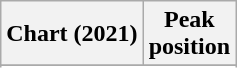<table class="wikitable sortable plainrowheaders" style="text-align:center">
<tr>
<th scope="col">Chart (2021)</th>
<th scope="col">Peak<br>position</th>
</tr>
<tr>
</tr>
<tr>
</tr>
</table>
